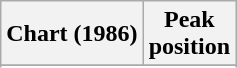<table class="wikitable plainrowheaders sortable">
<tr>
<th scope="col">Chart (1986)</th>
<th scope="col">Peak<br>position</th>
</tr>
<tr>
</tr>
<tr>
</tr>
</table>
